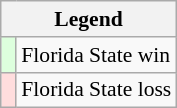<table class="wikitable" style="font-size:90%">
<tr>
<th colspan="2">Legend</th>
</tr>
<tr>
<td bgcolor=ddffdd> </td>
<td>Florida State win</td>
</tr>
<tr>
<td bgcolor=ffdddd> </td>
<td>Florida State loss</td>
</tr>
</table>
